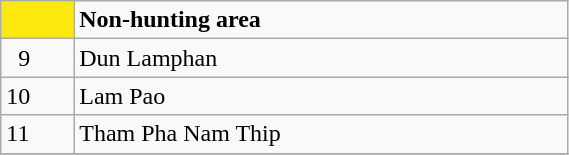<table class= "wikitable" style= "width:30%; display:inline-table;">
<tr>
<td style="width:3%; background:#FDE910;"> </td>
<td style="width:27%;"><strong>Non-hunting area</strong></td>
</tr>
<tr>
<td>  9</td>
<td>Dun Lamphan</td>
</tr>
<tr>
<td>10</td>
<td>Lam Pao</td>
</tr>
<tr>
<td>11</td>
<td>Tham Pha Nam Thip</td>
</tr>
<tr>
</tr>
</table>
